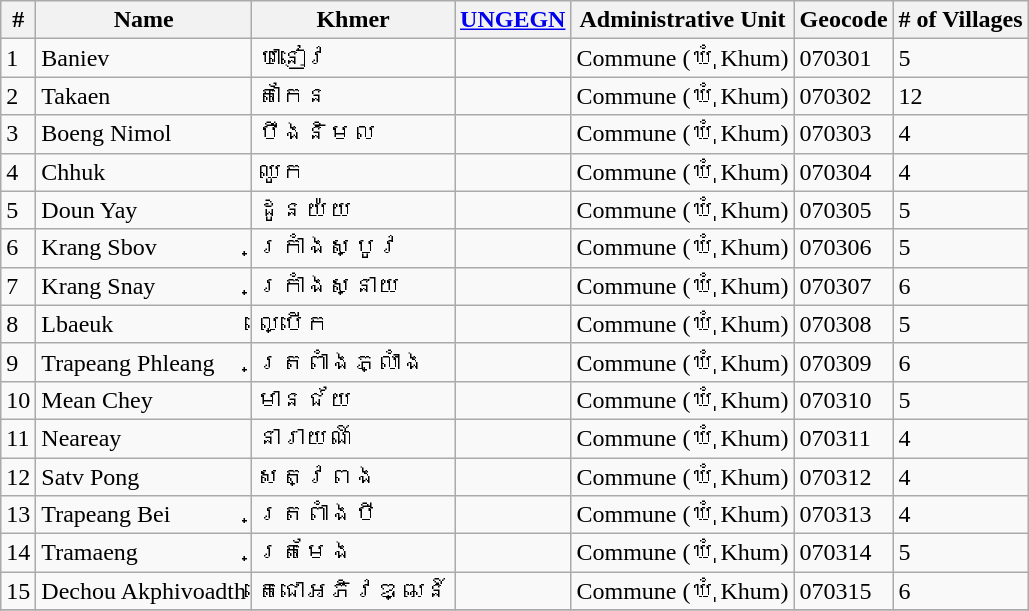<table class="wikitable sortable">
<tr>
<th>#</th>
<th>Name</th>
<th>Khmer</th>
<th><a href='#'>UNGEGN</a></th>
<th>Administrative Unit</th>
<th>Geocode</th>
<th># of Villages</th>
</tr>
<tr>
<td>1</td>
<td>Baniev</td>
<td>បានៀវ</td>
<td></td>
<td>Commune (ឃុំ Khum)</td>
<td>070301</td>
<td>5</td>
</tr>
<tr>
<td>2</td>
<td>Takaen</td>
<td>តាកែន</td>
<td></td>
<td>Commune (ឃុំ Khum)</td>
<td>070302</td>
<td>12</td>
</tr>
<tr>
<td>3</td>
<td>Boeng Nimol</td>
<td>បឹងនិមល</td>
<td></td>
<td>Commune (ឃុំ Khum)</td>
<td>070303</td>
<td>4</td>
</tr>
<tr>
<td>4</td>
<td>Chhuk</td>
<td>ឈូក</td>
<td></td>
<td>Commune (ឃុំ Khum)</td>
<td>070304</td>
<td>4</td>
</tr>
<tr>
<td>5</td>
<td>Doun Yay</td>
<td>ដូនយ៉យ</td>
<td></td>
<td>Commune (ឃុំ Khum)</td>
<td>070305</td>
<td>5</td>
</tr>
<tr>
<td>6</td>
<td>Krang Sbov</td>
<td>ក្រាំងស្បូវ</td>
<td></td>
<td>Commune (ឃុំ Khum)</td>
<td>070306</td>
<td>5</td>
</tr>
<tr>
<td>7</td>
<td>Krang Snay</td>
<td>ក្រាំងស្នាយ</td>
<td></td>
<td>Commune (ឃុំ Khum)</td>
<td>070307</td>
<td>6</td>
</tr>
<tr>
<td>8</td>
<td>Lbaeuk</td>
<td>ល្បើក</td>
<td></td>
<td>Commune (ឃុំ Khum)</td>
<td>070308</td>
<td>5</td>
</tr>
<tr>
<td>9</td>
<td>Trapeang Phleang</td>
<td>ត្រពាំងភ្លាំង</td>
<td></td>
<td>Commune (ឃុំ Khum)</td>
<td>070309</td>
<td>6</td>
</tr>
<tr>
<td>10</td>
<td>Mean Chey</td>
<td>មានជ័យ</td>
<td></td>
<td>Commune (ឃុំ Khum)</td>
<td>070310</td>
<td>5</td>
</tr>
<tr>
<td>11</td>
<td>Neareay</td>
<td>នារាយណ៍</td>
<td></td>
<td>Commune (ឃុំ Khum)</td>
<td>070311</td>
<td>4</td>
</tr>
<tr>
<td>12</td>
<td>Satv Pong</td>
<td>សត្វពង</td>
<td></td>
<td>Commune (ឃុំ Khum)</td>
<td>070312</td>
<td>4</td>
</tr>
<tr>
<td>13</td>
<td>Trapeang Bei</td>
<td>ត្រពាំងបី</td>
<td></td>
<td>Commune (ឃុំ Khum)</td>
<td>070313</td>
<td>4</td>
</tr>
<tr>
<td>14</td>
<td>Tramaeng</td>
<td>ត្រមែង</td>
<td></td>
<td>Commune (ឃុំ Khum)</td>
<td>070314</td>
<td>5</td>
</tr>
<tr>
<td>15</td>
<td>Dechou Akphivoadth</td>
<td>តេជោអភិវឌ្ឍន៍</td>
<td></td>
<td>Commune (ឃុំ Khum)</td>
<td>070315</td>
<td>6</td>
</tr>
<tr>
</tr>
</table>
